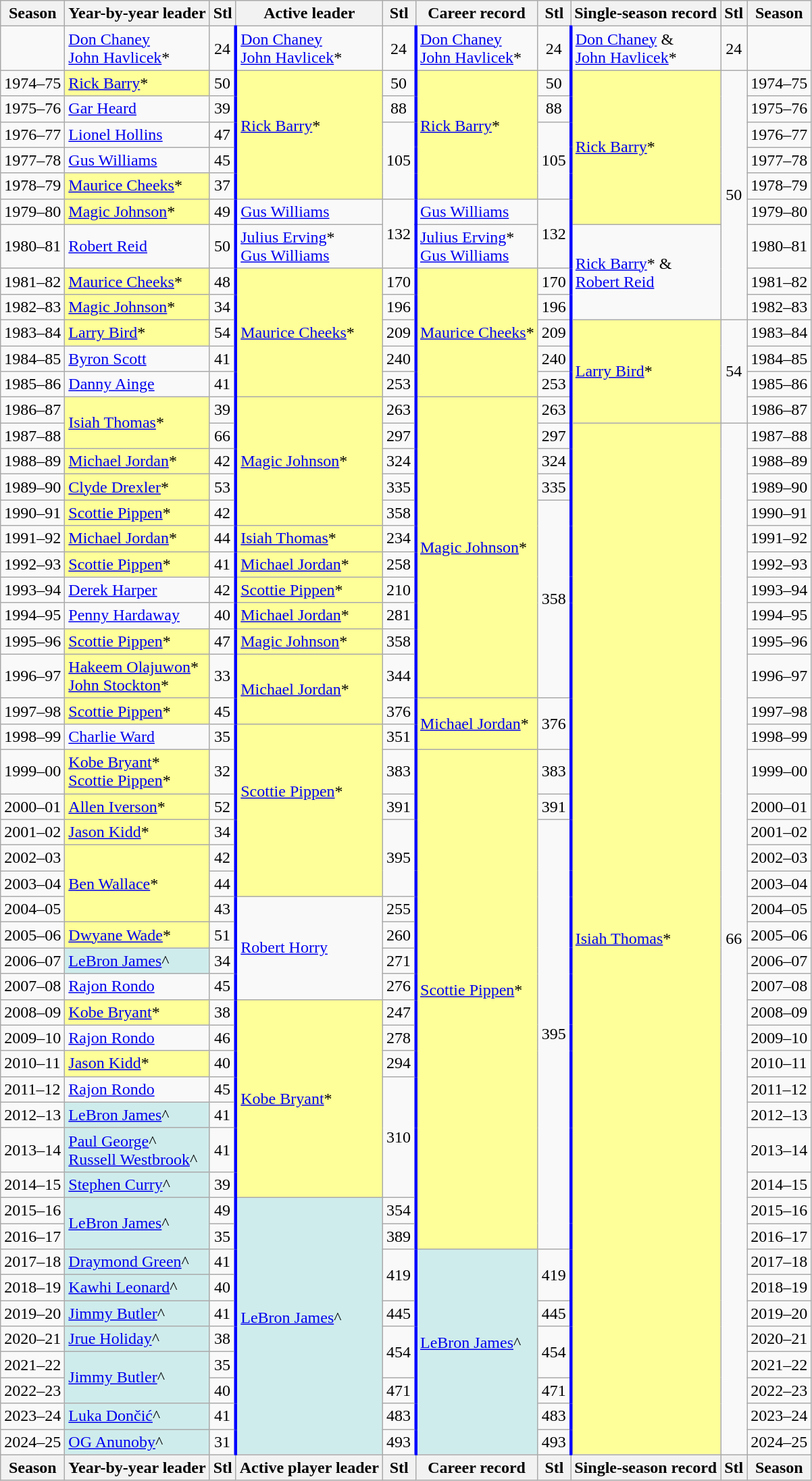<table class="wikitable">
<tr style="font-size:100%;">
<th>Season</th>
<th>Year-by-year leader</th>
<th>Stl</th>
<th>Active leader</th>
<th>Stl</th>
<th>Career record</th>
<th>Stl</th>
<th>Single-season record</th>
<th>Stl</th>
<th>Season</th>
</tr>
<tr>
<td></td>
<td><a href='#'>Don Chaney</a><div><a href='#'>John Havlicek</a>*</div></td>
<td align=center style="border-right: solid blue">24</td>
<td><a href='#'>Don Chaney</a><div><a href='#'>John Havlicek</a>*</div></td>
<td align=center style="border-right: solid blue">24</td>
<td><a href='#'>Don Chaney</a><div><a href='#'>John Havlicek</a>*</div></td>
<td align=center style="border-right: solid blue">24</td>
<td><a href='#'>Don Chaney</a> &<div><a href='#'>John Havlicek</a>*</div></td>
<td align=center>24</td>
<td></td>
</tr>
<tr>
<td>1974–75</td>
<td bgcolor="#FFFF99"><a href='#'>Rick Barry</a>*</td>
<td align=center style="border-right: solid blue">50</td>
<td bgcolor="#FFFF99" rowspan=5><a href='#'>Rick Barry</a>*<br><br></td>
<td align=center style="border-right: solid blue">50</td>
<td bgcolor="#FFFF99" rowspan=5><a href='#'>Rick Barry</a>*<br><br></td>
<td align=center style="border-right: solid blue">50</td>
<td bgcolor="#FFFF99" rowspan=6><a href='#'>Rick Barry</a>*</td>
<td align=center rowspan=9>50</td>
<td>1974–75</td>
</tr>
<tr>
<td>1975–76</td>
<td><a href='#'>Gar Heard</a></td>
<td align=center style="border-right: solid blue">39</td>
<td align=center style="border-right: solid blue">88</td>
<td align=center style="border-right: solid blue">88</td>
<td>1975–76</td>
</tr>
<tr>
<td>1976–77</td>
<td><a href='#'>Lionel Hollins</a></td>
<td align=center style="border-right: solid blue">47</td>
<td align=center style="border-right: solid blue" rowspan=3>105</td>
<td align=center style="border-right: solid blue" rowspan=3>105</td>
<td>1976–77</td>
</tr>
<tr>
<td>1977–78</td>
<td><a href='#'>Gus Williams</a></td>
<td align=center style="border-right: solid blue">45</td>
<td>1977–78</td>
</tr>
<tr>
<td>1978–79</td>
<td bgcolor="#FFFF99"><a href='#'>Maurice Cheeks</a>*</td>
<td align=center style="border-right: solid blue">37</td>
<td>1978–79</td>
</tr>
<tr>
<td>1979–80</td>
<td bgcolor="#FFFF99"><a href='#'>Magic Johnson</a>*</td>
<td align=center style="border-right: solid blue">49</td>
<td><a href='#'>Gus Williams</a></td>
<td align=center style="border-right: solid blue" rowspan=2>132</td>
<td><a href='#'>Gus Williams</a></td>
<td align=center style="border-right: solid blue" rowspan=2>132</td>
<td>1979–80</td>
</tr>
<tr>
<td>1980–81</td>
<td><a href='#'>Robert Reid</a></td>
<td align=center style="border-right: solid blue">50</td>
<td><div><a href='#'>Julius Erving</a>*</div><a href='#'>Gus Williams</a></td>
<td><div><a href='#'>Julius Erving</a>*</div><a href='#'>Gus Williams</a></td>
<td rowspan=3><div><a href='#'>Rick Barry</a>* &</div><a href='#'>Robert Reid</a></td>
<td>1980–81</td>
</tr>
<tr>
<td>1981–82</td>
<td bgcolor="#FFFF99"><a href='#'>Maurice Cheeks</a>*</td>
<td align=center style="border-right: solid blue">48</td>
<td bgcolor="#FFFF99" rowspan=5><a href='#'>Maurice Cheeks</a>*</td>
<td align=center style="border-right: solid blue">170</td>
<td bgcolor="#FFFF99" rowspan=5><a href='#'>Maurice Cheeks</a>*</td>
<td align=center style="border-right: solid blue">170</td>
<td>1981–82</td>
</tr>
<tr>
<td>1982–83</td>
<td bgcolor="#FFFF99"><a href='#'>Magic Johnson</a>*</td>
<td align=center style="border-right: solid blue">34</td>
<td align=center style="border-right: solid blue">196</td>
<td align=center style="border-right: solid blue">196</td>
<td>1982–83</td>
</tr>
<tr>
<td>1983–84</td>
<td bgcolor="#FFFF99"><a href='#'>Larry Bird</a>*</td>
<td align=center style="border-right: solid blue">54</td>
<td align=center style="border-right: solid blue">209</td>
<td align=center style="border-right: solid blue">209</td>
<td bgcolor="#FFFF99" rowspan=4><a href='#'>Larry Bird</a>*</td>
<td align=center rowspan=4>54</td>
<td>1983–84</td>
</tr>
<tr>
<td>1984–85</td>
<td><a href='#'>Byron Scott</a></td>
<td align=center style="border-right: solid blue">41</td>
<td align=center style="border-right: solid blue">240</td>
<td align=center style="border-right: solid blue">240</td>
<td>1984–85</td>
</tr>
<tr>
<td>1985–86</td>
<td><a href='#'>Danny Ainge</a></td>
<td align=center style="border-right: solid blue">41</td>
<td align=center style="border-right: solid blue">253</td>
<td align=center style="border-right: solid blue">253</td>
<td>1985–86</td>
</tr>
<tr>
<td>1986–87</td>
<td bgcolor="#FFFF99" rowspan=2><a href='#'>Isiah Thomas</a>*</td>
<td align=center style="border-right: solid blue">39</td>
<td bgcolor="#FFFF99" rowspan=5><a href='#'>Magic Johnson</a>*</td>
<td align=center style="border-right: solid blue">263</td>
<td bgcolor="#FFFF99" rowspan=11><a href='#'>Magic Johnson</a>*</td>
<td align=center style="border-right: solid blue">263</td>
<td>1986–87</td>
</tr>
<tr>
<td>1987–88</td>
<td align=center style="border-right: solid blue">66</td>
<td align=center style="border-right: solid blue">297</td>
<td align=center style="border-right: solid blue">297</td>
<td bgcolor="#FFFF99" rowspan=38><a href='#'>Isiah Thomas</a>*</td>
<td align=center rowspan=38>66</td>
<td>1987–88</td>
</tr>
<tr>
<td>1988–89</td>
<td bgcolor="#FFFF99"><a href='#'>Michael Jordan</a>*</td>
<td align=center style="border-right: solid blue">42</td>
<td align=center style="border-right: solid blue">324</td>
<td align=center style="border-right: solid blue">324</td>
<td>1988–89</td>
</tr>
<tr>
<td>1989–90</td>
<td bgcolor="#FFFF99"><a href='#'>Clyde Drexler</a>*</td>
<td align=center style="border-right: solid blue">53</td>
<td align=center style="border-right: solid blue">335</td>
<td align=center style="border-right: solid blue">335</td>
<td>1989–90</td>
</tr>
<tr>
<td>1990–91</td>
<td bgcolor="#FFFF99"><a href='#'>Scottie Pippen</a>*</td>
<td align=center style="border-right: solid blue">42</td>
<td align=center style="border-right: solid blue">358</td>
<td align=center style="border-right: solid blue" rowspan=7>358</td>
<td>1990–91</td>
</tr>
<tr>
<td>1991–92</td>
<td bgcolor="#FFFF99"><a href='#'>Michael Jordan</a>*</td>
<td align=center style="border-right: solid blue">44</td>
<td bgcolor="#FFFF99"><a href='#'>Isiah Thomas</a>*</td>
<td align=center style="border-right: solid blue">234</td>
<td>1991–92</td>
</tr>
<tr>
<td>1992–93</td>
<td bgcolor="#FFFF99"><a href='#'>Scottie Pippen</a>*</td>
<td align=center style="border-right: solid blue">41</td>
<td bgcolor="#FFFF99"><a href='#'>Michael Jordan</a>*</td>
<td align=center style="border-right: solid blue">258</td>
<td>1992–93</td>
</tr>
<tr>
<td>1993–94</td>
<td><a href='#'>Derek Harper</a></td>
<td align=center style="border-right: solid blue">42</td>
<td bgcolor="#FFFF99"><a href='#'>Scottie Pippen</a>*</td>
<td align=center style="border-right: solid blue">210</td>
<td>1993–94</td>
</tr>
<tr>
<td>1994–95</td>
<td><a href='#'>Penny Hardaway</a></td>
<td align=center style="border-right: solid blue">40</td>
<td bgcolor="#FFFF99"><a href='#'>Michael Jordan</a>*</td>
<td align=center style="border-right: solid blue">281</td>
<td>1994–95</td>
</tr>
<tr>
<td>1995–96</td>
<td bgcolor="#FFFF99"><a href='#'>Scottie Pippen</a>*</td>
<td align=center style="border-right: solid blue">47</td>
<td bgcolor="#FFFF99"><a href='#'>Magic Johnson</a>*</td>
<td align=center style="border-right: solid blue">358</td>
<td>1995–96</td>
</tr>
<tr>
<td>1996–97</td>
<td bgcolor="#FFFF99"><a href='#'>Hakeem Olajuwon</a>*<br><a href='#'>John Stockton</a>*</td>
<td align=center style="border-right: solid blue">33</td>
<td bgcolor="#FFFF99" rowspan=2><a href='#'>Michael Jordan</a>*</td>
<td align=center style="border-right: solid blue">344</td>
<td>1996–97</td>
</tr>
<tr>
<td>1997–98</td>
<td bgcolor="#FFFF99"><a href='#'>Scottie Pippen</a>*</td>
<td align=center style="border-right: solid blue">45</td>
<td align=center style="border-right: solid blue">376</td>
<td bgcolor="#FFFF99" rowspan=2><a href='#'>Michael Jordan</a>*</td>
<td align=center style="border-right: solid blue" rowspan=2>376</td>
<td>1997–98</td>
</tr>
<tr>
<td>1998–99</td>
<td><a href='#'>Charlie Ward</a></td>
<td align=center style="border-right: solid blue">35</td>
<td bgcolor="#FFFF99" rowspan=6><a href='#'>Scottie Pippen</a>*<br><br><br></td>
<td align=center style="border-right: solid blue">351</td>
<td>1998–99</td>
</tr>
<tr>
<td>1999–00</td>
<td bgcolor="#FFFF99"><a href='#'>Kobe Bryant</a>*<br><a href='#'>Scottie Pippen</a>*</td>
<td align=center style="border-right: solid blue">32</td>
<td align=center style="border-right: solid blue">383</td>
<td bgcolor="#FFFF99" rowspan=18><a href='#'>Scottie Pippen</a>*<br><br></td>
<td align=center style="border-right: solid blue">383</td>
<td>1999–00</td>
</tr>
<tr>
<td>2000–01</td>
<td bgcolor="#FFFF99"><a href='#'>Allen Iverson</a>*</td>
<td align=center style="border-right: solid blue">52</td>
<td align=center style="border-right: solid blue">391</td>
<td align=center style="border-right: solid blue">391</td>
<td>2000–01</td>
</tr>
<tr>
<td>2001–02</td>
<td bgcolor="#FFFF99"><a href='#'>Jason Kidd</a>*</td>
<td align=center style="border-right: solid blue">34</td>
<td align=center style="border-right: solid blue" rowspan=3>395</td>
<td align=center style="border-right: solid blue" rowspan=16>395</td>
<td>2001–02</td>
</tr>
<tr>
<td>2002–03</td>
<td bgcolor="#FFFF99" rowspan=3><a href='#'>Ben Wallace</a>*</td>
<td align=center style="border-right: solid blue">42</td>
<td>2002–03</td>
</tr>
<tr>
<td>2003–04</td>
<td align=center style="border-right: solid blue">44</td>
<td>2003–04</td>
</tr>
<tr>
<td>2004–05</td>
<td align=center style="border-right: solid blue">43</td>
<td rowspan=4><a href='#'>Robert Horry</a></td>
<td align=center style="border-right: solid blue">255</td>
<td>2004–05</td>
</tr>
<tr>
<td>2005–06</td>
<td bgcolor="#FFFF99"><a href='#'>Dwyane Wade</a>*</td>
<td align=center style="border-right: solid blue">51</td>
<td align=center style="border-right: solid blue">260</td>
<td>2005–06</td>
</tr>
<tr>
<td>2006–07</td>
<td bgcolor="#CFECEC"><a href='#'>LeBron James</a>^</td>
<td align=center style="border-right: solid blue">34</td>
<td align=center style="border-right: solid blue">271</td>
<td>2006–07</td>
</tr>
<tr>
<td>2007–08</td>
<td><a href='#'>Rajon Rondo</a></td>
<td align=center style="border-right: solid blue">45</td>
<td align=center style="border-right: solid blue">276</td>
<td>2007–08</td>
</tr>
<tr>
<td>2008–09</td>
<td bgcolor="#FFFF99"><a href='#'>Kobe Bryant</a>*</td>
<td align=center style="border-right: solid blue">38</td>
<td bgcolor="#FFFF99" rowspan=7><a href='#'>Kobe Bryant</a>*</td>
<td align=center style="border-right: solid blue">247</td>
<td>2008–09</td>
</tr>
<tr>
<td>2009–10</td>
<td><a href='#'>Rajon Rondo</a></td>
<td align=center style="border-right: solid blue">46</td>
<td align=center style="border-right: solid blue">278</td>
<td>2009–10</td>
</tr>
<tr>
<td>2010–11</td>
<td bgcolor="#FFFF99"><a href='#'>Jason Kidd</a>*</td>
<td align=center style="border-right: solid blue">40</td>
<td align=center style="border-right: solid blue">294</td>
<td>2010–11</td>
</tr>
<tr>
<td>2011–12</td>
<td><a href='#'>Rajon Rondo</a></td>
<td align=center style="border-right: solid blue">45</td>
<td align=center style="border-right: solid blue" rowspan=4>310</td>
<td>2011–12</td>
</tr>
<tr>
<td>2012–13</td>
<td bgcolor="#CFECEC"><a href='#'>LeBron James</a>^</td>
<td align=center style="border-right: solid blue">41</td>
<td>2012–13</td>
</tr>
<tr>
<td>2013–14</td>
<td bgcolor="#CFECEC"><a href='#'>Paul George</a>^<br><a href='#'>Russell Westbrook</a>^</td>
<td align=center style="border-right: solid blue">41</td>
<td>2013–14</td>
</tr>
<tr>
<td>2014–15</td>
<td bgcolor="#CFECEC"><a href='#'>Stephen Curry</a>^</td>
<td align=center style="border-right: solid blue">39</td>
<td>2014–15</td>
</tr>
<tr>
<td>2015–16</td>
<td bgcolor="#CFECEC" rowspan=2><a href='#'>LeBron James</a>^</td>
<td align=center style="border-right: solid blue">49</td>
<td bgcolor="#CFECEC" rowspan=10><a href='#'>LeBron James</a>^<br><br></td>
<td align=center style="border-right: solid blue">354</td>
<td>2015–16</td>
</tr>
<tr>
<td>2016–17</td>
<td align=center style="border-right: solid blue">35</td>
<td align=center style="border-right: solid blue">389</td>
<td>2016–17</td>
</tr>
<tr>
<td>2017–18</td>
<td bgcolor="#CFECEC"><a href='#'>Draymond Green</a>^</td>
<td align=center style="border-right: solid blue">41</td>
<td align=center style="border-right: solid blue" rowspan=2>419</td>
<td bgcolor="#CFECEC" rowspan=8><a href='#'>LeBron James</a>^<br><br></td>
<td align=center style="border-right: solid blue" rowspan=2>419</td>
<td>2017–18</td>
</tr>
<tr>
<td>2018–19</td>
<td bgcolor="#CFECEC"><a href='#'>Kawhi Leonard</a>^</td>
<td align=center style="border-right: solid blue">40</td>
<td>2018–19</td>
</tr>
<tr>
<td>2019–20</td>
<td bgcolor="#CFECEC"><a href='#'>Jimmy Butler</a>^</td>
<td align=center style="border-right: solid blue">41</td>
<td align=center style="border-right: solid blue">445</td>
<td align=center style="border-right: solid blue">445</td>
<td>2019–20</td>
</tr>
<tr>
<td>2020–21</td>
<td bgcolor="#CFECEC"><a href='#'>Jrue Holiday</a>^</td>
<td align=center style="border-right: solid blue">38</td>
<td align=center style="border-right: solid blue" rowspan=2>454</td>
<td align=center style="border-right: solid blue" rowspan=2>454</td>
<td>2020–21</td>
</tr>
<tr>
<td>2021–22</td>
<td bgcolor="#CFECEC" rowspan=2><a href='#'>Jimmy Butler</a>^</td>
<td align=center style="border-right: solid blue">35</td>
<td>2021–22</td>
</tr>
<tr>
<td>2022–23</td>
<td align=center style="border-right: solid blue">40</td>
<td align="center" style="border-right:solid blue">471</td>
<td align="center" style="border-right:solid blue">471</td>
<td>2022–23</td>
</tr>
<tr>
<td>2023–24</td>
<td bgcolor="#CFECEC"><a href='#'>Luka Dončić</a>^</td>
<td align=center style="border-right: solid blue">41</td>
<td align="center" style="border-right:solid blue">483</td>
<td align="center" style="border-right:solid blue">483</td>
<td>2023–24</td>
</tr>
<tr>
<td>2024–25</td>
<td bgcolor="#CFECEC"><a href='#'>OG Anunoby</a>^</td>
<td align=center style="border-right: solid blue">31</td>
<td align="center" style="border-right:solid blue">493</td>
<td align="center" style="border-right:solid blue">493</td>
<td>2024–25</td>
</tr>
<tr>
<th>Season</th>
<th>Year-by-year leader</th>
<th>Stl</th>
<th>Active player leader</th>
<th>Stl</th>
<th>Career record</th>
<th>Stl</th>
<th>Single-season record</th>
<th>Stl</th>
<th>Season</th>
</tr>
</table>
